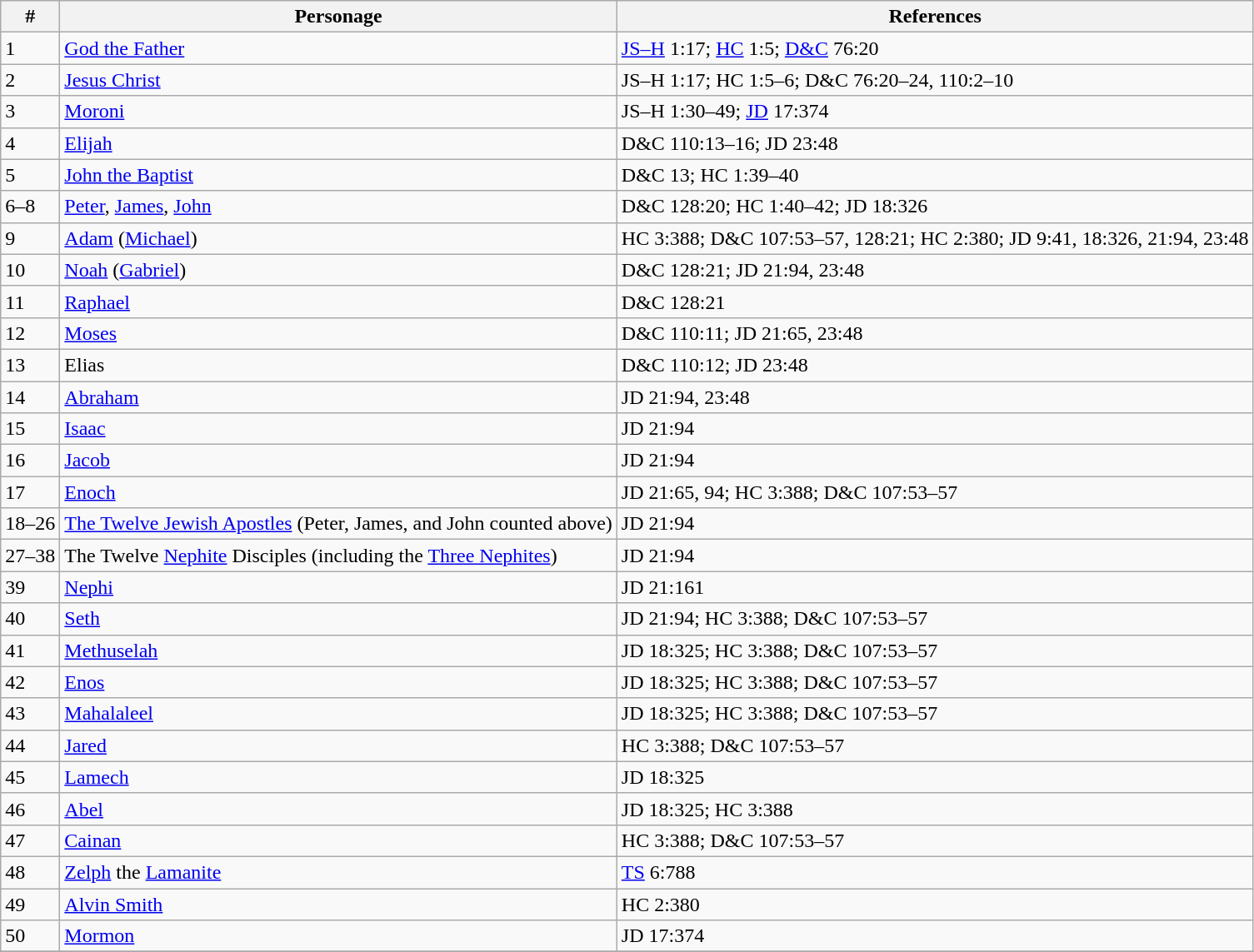<table class="wikitable">
<tr>
<th>#</th>
<th>Personage</th>
<th>References</th>
</tr>
<tr>
<td>1</td>
<td><a href='#'>God the Father</a></td>
<td><a href='#'>JS–H</a> 1:17; <a href='#'>HC</a> 1:5; <a href='#'>D&C</a> 76:20</td>
</tr>
<tr>
<td>2</td>
<td><a href='#'>Jesus Christ</a></td>
<td>JS–H 1:17; HC 1:5–6; D&C 76:20–24, 110:2–10</td>
</tr>
<tr>
<td>3</td>
<td><a href='#'>Moroni</a></td>
<td>JS–H 1:30–49; <a href='#'>JD</a> 17:374</td>
</tr>
<tr>
<td>4</td>
<td><a href='#'>Elijah</a></td>
<td>D&C 110:13–16; JD 23:48</td>
</tr>
<tr>
<td>5</td>
<td><a href='#'>John the Baptist</a></td>
<td>D&C 13; HC 1:39–40</td>
</tr>
<tr>
<td>6–8</td>
<td><a href='#'>Peter</a>, <a href='#'>James</a>, <a href='#'>John</a></td>
<td>D&C 128:20; HC 1:40–42; JD 18:326</td>
</tr>
<tr>
<td>9</td>
<td><a href='#'>Adam</a> (<a href='#'>Michael</a>)</td>
<td>HC 3:388; D&C 107:53–57, 128:21; HC 2:380; JD 9:41, 18:326, 21:94, 23:48</td>
</tr>
<tr>
<td>10</td>
<td><a href='#'>Noah</a> (<a href='#'>Gabriel</a>)</td>
<td>D&C 128:21; JD 21:94, 23:48</td>
</tr>
<tr>
<td>11</td>
<td><a href='#'>Raphael</a></td>
<td>D&C 128:21</td>
</tr>
<tr>
<td>12</td>
<td><a href='#'>Moses</a></td>
<td>D&C 110:11; JD 21:65, 23:48</td>
</tr>
<tr>
<td>13</td>
<td>Elias</td>
<td>D&C 110:12; JD 23:48</td>
</tr>
<tr>
<td>14</td>
<td><a href='#'>Abraham</a></td>
<td>JD 21:94, 23:48</td>
</tr>
<tr>
<td>15</td>
<td><a href='#'>Isaac</a></td>
<td>JD 21:94</td>
</tr>
<tr>
<td>16</td>
<td><a href='#'>Jacob</a></td>
<td>JD 21:94</td>
</tr>
<tr>
<td>17</td>
<td><a href='#'>Enoch</a></td>
<td>JD 21:65, 94; HC 3:388; D&C 107:53–57</td>
</tr>
<tr>
<td>18–26</td>
<td><a href='#'>The Twelve Jewish Apostles</a> (Peter, James, and John counted above)</td>
<td>JD 21:94</td>
</tr>
<tr>
<td>27–38</td>
<td>The Twelve <a href='#'>Nephite</a> Disciples (including the <a href='#'>Three Nephites</a>)</td>
<td>JD 21:94</td>
</tr>
<tr>
<td>39</td>
<td><a href='#'>Nephi</a></td>
<td>JD 21:161</td>
</tr>
<tr>
<td>40</td>
<td><a href='#'>Seth</a></td>
<td>JD 21:94; HC 3:388; D&C 107:53–57</td>
</tr>
<tr>
<td>41</td>
<td><a href='#'>Methuselah</a></td>
<td>JD 18:325; HC 3:388; D&C 107:53–57</td>
</tr>
<tr>
<td>42</td>
<td><a href='#'>Enos</a></td>
<td>JD 18:325; HC 3:388; D&C 107:53–57</td>
</tr>
<tr>
<td>43</td>
<td><a href='#'>Mahalaleel</a></td>
<td>JD 18:325; HC 3:388; D&C 107:53–57</td>
</tr>
<tr>
<td>44</td>
<td><a href='#'>Jared</a></td>
<td>HC 3:388; D&C 107:53–57</td>
</tr>
<tr>
<td>45</td>
<td><a href='#'>Lamech</a></td>
<td>JD 18:325</td>
</tr>
<tr>
<td>46</td>
<td><a href='#'>Abel</a></td>
<td>JD 18:325; HC 3:388</td>
</tr>
<tr>
<td>47</td>
<td><a href='#'>Cainan</a></td>
<td>HC 3:388; D&C 107:53–57</td>
</tr>
<tr>
<td>48</td>
<td><a href='#'>Zelph</a> the <a href='#'>Lamanite</a></td>
<td><a href='#'>TS</a> 6:788</td>
</tr>
<tr>
<td>49</td>
<td><a href='#'>Alvin Smith</a></td>
<td>HC 2:380</td>
</tr>
<tr>
<td>50</td>
<td><a href='#'>Mormon</a></td>
<td>JD 17:374</td>
</tr>
<tr>
</tr>
</table>
